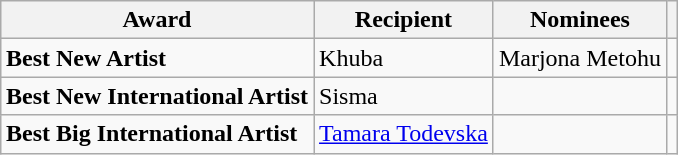<table class="wikitable sortable" style="margin: auto;">
<tr>
<th scope="col" bgcolor="#efefef">Award</th>
<th scope="col" bgcolor="#efefef">Recipient</th>
<th scope="col" bgcolor="#efefef">Nominees</th>
<th scope="col" bgcolor="#efefef" class=unsortable></th>
</tr>
<tr>
<td><strong>Best New Artist</strong></td>
<td>Khuba</td>
<td>Marjona Metohu</td>
<td align="center"></td>
</tr>
<tr>
<td><strong>Best New International Artist</strong></td>
<td>Sisma</td>
<td></td>
<td align="center"></td>
</tr>
<tr>
<td><strong>Best Big International Artist</strong></td>
<td><a href='#'>Tamara Todevska</a></td>
<td></td>
<td align="center"></td>
</tr>
</table>
